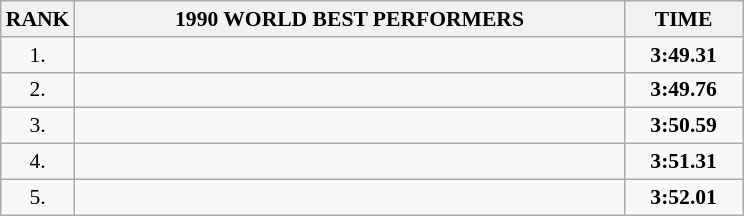<table class="wikitable" style="border-collapse: collapse; font-size: 90%;">
<tr>
<th>RANK</th>
<th align="center" style="width: 25em">1990 WORLD BEST PERFORMERS</th>
<th align="center" style="width: 5em">TIME</th>
</tr>
<tr>
<td align="center">1.</td>
<td></td>
<td align="center"><strong>3:49.31</strong></td>
</tr>
<tr>
<td align="center">2.</td>
<td></td>
<td align="center"><strong>3:49.76</strong></td>
</tr>
<tr>
<td align="center">3.</td>
<td></td>
<td align="center"><strong>3:50.59</strong></td>
</tr>
<tr>
<td align="center">4.</td>
<td></td>
<td align="center"><strong>3:51.31</strong></td>
</tr>
<tr>
<td align="center">5.</td>
<td></td>
<td align="center"><strong>3:52.01</strong></td>
</tr>
</table>
